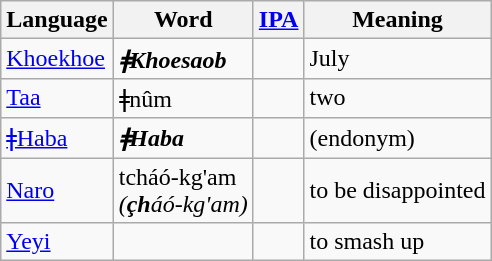<table class="wikitable">
<tr>
<th>Language</th>
<th>Word</th>
<th><a href='#'>IPA</a></th>
<th>Meaning</th>
</tr>
<tr>
<td><a href='#'>Khoekhoe</a></td>
<td><strong><em>ǂKh<strong>oesaob<em></td>
<td align=center>  </td>
<td>July</td>
</tr>
<tr>
<td><a href='#'>Taa</a></td>
<td></em></strong>ǂn</strong>ûm</em></td>
<td align=center>  </td>
<td>two</td>
</tr>
<tr>
<td><a href='#'>ǂHaba</a></td>
<td><strong><em>ǂH<strong>aba<em></td>
<td align=center>  </td>
<td>(endonym)</td>
</tr>
<tr>
<td><a href='#'>Naro</a></td>
<td></em></strong>tch</strong>áó-kg'am</em><br><em>(<strong>çh</strong>áó-kg'am)</em></td>
<td align=center>  </td>
<td>to be disappointed</td>
</tr>
<tr>
<td><a href='#'>Yeyi</a></td>
<td></td>
<td align=center>  </td>
<td>to smash up</td>
</tr>
</table>
